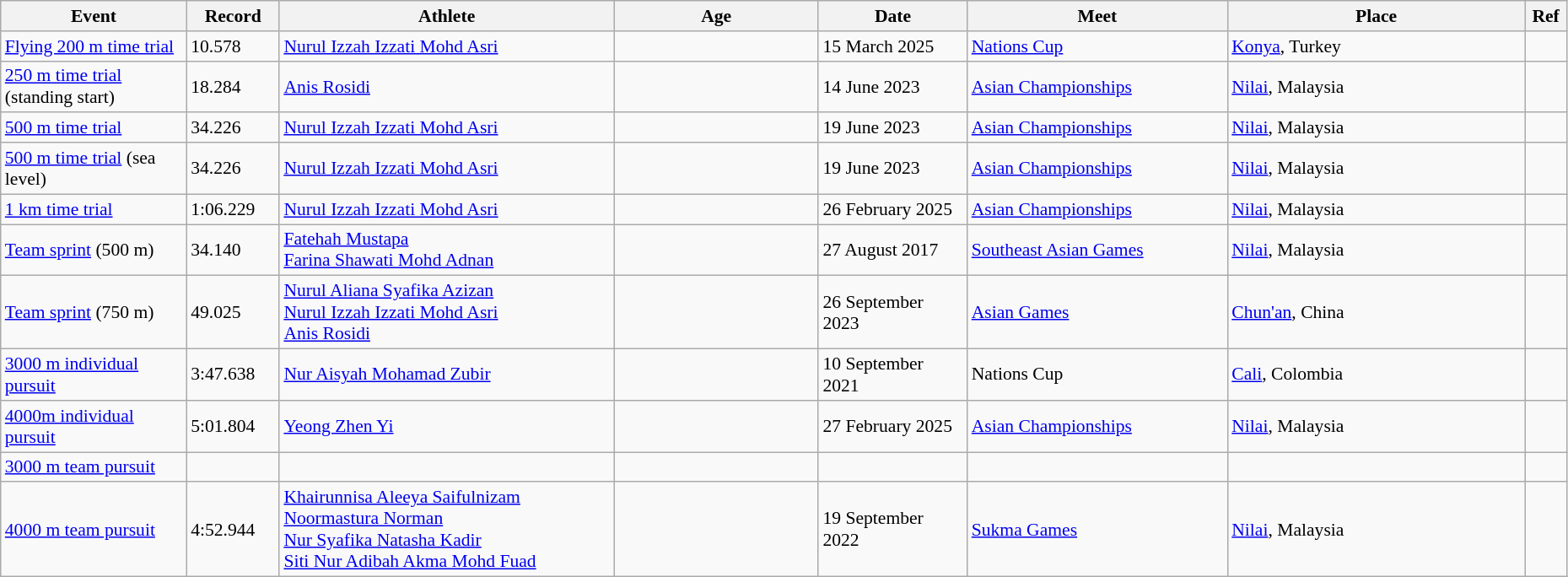<table class="wikitable" style="font-size:90%; width: 98%;">
<tr>
<th width=10%>Event</th>
<th width=5%>Record</th>
<th width=18%>Athlete</th>
<th width=11%>Age</th>
<th width=8%>Date</th>
<th width=14%>Meet</th>
<th width=16%>Place</th>
<th width=2%>Ref</th>
</tr>
<tr>
<td><a href='#'>Flying 200 m time trial</a></td>
<td>10.578</td>
<td><a href='#'>Nurul Izzah Izzati Mohd Asri</a></td>
<td></td>
<td>15 March 2025</td>
<td><a href='#'>Nations Cup</a></td>
<td><a href='#'>Konya</a>, Turkey</td>
<td></td>
</tr>
<tr>
<td><a href='#'>250 m time trial</a> (standing start)</td>
<td>18.284</td>
<td><a href='#'>Anis Rosidi</a></td>
<td></td>
<td>14 June 2023</td>
<td><a href='#'>Asian Championships</a></td>
<td><a href='#'>Nilai</a>, Malaysia</td>
<td></td>
</tr>
<tr>
<td><a href='#'>500 m time trial</a></td>
<td>34.226</td>
<td><a href='#'>Nurul Izzah Izzati Mohd Asri</a></td>
<td></td>
<td>19 June 2023</td>
<td><a href='#'>Asian Championships</a></td>
<td><a href='#'>Nilai</a>, Malaysia</td>
<td></td>
</tr>
<tr>
<td><a href='#'>500 m time trial</a> (sea level)</td>
<td>34.226</td>
<td><a href='#'>Nurul Izzah Izzati Mohd Asri</a></td>
<td></td>
<td>19 June 2023</td>
<td><a href='#'>Asian Championships</a></td>
<td><a href='#'>Nilai</a>, Malaysia</td>
<td></td>
</tr>
<tr>
<td><a href='#'>1 km time trial</a></td>
<td>1:06.229</td>
<td><a href='#'>Nurul Izzah Izzati Mohd Asri</a></td>
<td></td>
<td>26 February 2025</td>
<td><a href='#'>Asian Championships</a></td>
<td><a href='#'>Nilai</a>, Malaysia</td>
<td></td>
</tr>
<tr>
<td><a href='#'>Team sprint</a> (500 m)</td>
<td>34.140</td>
<td><a href='#'>Fatehah Mustapa</a><br><a href='#'>Farina Shawati Mohd Adnan</a></td>
<td><br></td>
<td>27 August 2017</td>
<td><a href='#'>Southeast Asian Games</a></td>
<td><a href='#'>Nilai</a>, Malaysia</td>
<td></td>
</tr>
<tr>
<td><a href='#'>Team sprint</a> (750 m)</td>
<td>49.025</td>
<td><a href='#'>Nurul Aliana Syafika Azizan</a><br><a href='#'>Nurul Izzah Izzati Mohd Asri</a><br><a href='#'>Anis Rosidi</a></td>
<td><br><br></td>
<td>26 September 2023</td>
<td><a href='#'>Asian Games</a></td>
<td><a href='#'>Chun'an</a>, China</td>
<td></td>
</tr>
<tr>
<td><a href='#'>3000 m individual pursuit</a></td>
<td>3:47.638</td>
<td><a href='#'>Nur Aisyah Mohamad Zubir</a></td>
<td></td>
<td>10 September 2021</td>
<td>Nations Cup</td>
<td><a href='#'>Cali</a>, Colombia</td>
<td></td>
</tr>
<tr>
<td><a href='#'>4000m individual pursuit</a></td>
<td>5:01.804</td>
<td><a href='#'>Yeong Zhen Yi</a></td>
<td></td>
<td>27 February 2025</td>
<td><a href='#'>Asian Championships</a></td>
<td><a href='#'>Nilai</a>, Malaysia</td>
<td></td>
</tr>
<tr>
<td><a href='#'>3000 m team pursuit</a></td>
<td></td>
<td></td>
<td></td>
<td></td>
<td></td>
<td></td>
<td></td>
</tr>
<tr>
<td><a href='#'>4000 m team pursuit</a></td>
<td>4:52.944</td>
<td><a href='#'>Khairunnisa Aleeya Saifulnizam</a><br><a href='#'>Noormastura Norman</a><br><a href='#'>Nur Syafika Natasha Kadir</a><br><a href='#'>Siti Nur Adibah Akma Mohd Fuad</a></td>
<td><br><br><br></td>
<td>19 September 2022</td>
<td><a href='#'>Sukma Games</a></td>
<td><a href='#'>Nilai</a>, Malaysia</td>
<td></td>
</tr>
</table>
